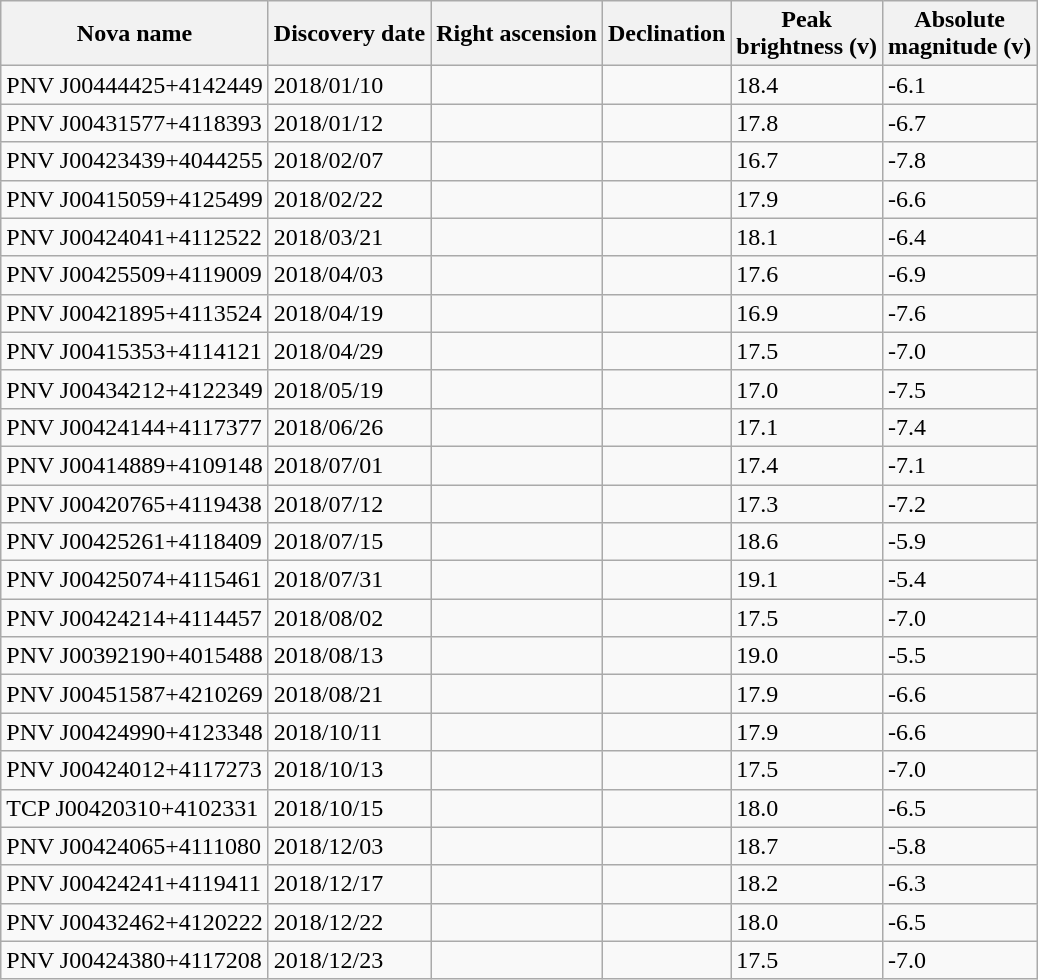<table class="wikitable sortable">
<tr>
<th>Nova name</th>
<th>Discovery date</th>
<th>Right ascension</th>
<th>Declination</th>
<th>Peak<br>brightness (v)</th>
<th>Absolute<br>magnitude (v)</th>
</tr>
<tr>
<td>PNV J00444425+4142449</td>
<td>2018/01/10</td>
<td></td>
<td></td>
<td>18.4</td>
<td>-6.1</td>
</tr>
<tr>
<td>PNV J00431577+4118393</td>
<td>2018/01/12</td>
<td></td>
<td></td>
<td>17.8</td>
<td>-6.7</td>
</tr>
<tr>
<td>PNV J00423439+4044255</td>
<td>2018/02/07</td>
<td></td>
<td></td>
<td>16.7</td>
<td>-7.8</td>
</tr>
<tr>
<td>PNV J00415059+4125499</td>
<td>2018/02/22</td>
<td></td>
<td></td>
<td>17.9</td>
<td>-6.6</td>
</tr>
<tr>
<td>PNV J00424041+4112522</td>
<td>2018/03/21</td>
<td></td>
<td></td>
<td>18.1</td>
<td>-6.4</td>
</tr>
<tr>
<td>PNV J00425509+4119009</td>
<td>2018/04/03</td>
<td></td>
<td></td>
<td>17.6</td>
<td>-6.9</td>
</tr>
<tr>
<td>PNV J00421895+4113524</td>
<td>2018/04/19</td>
<td></td>
<td></td>
<td>16.9</td>
<td>-7.6</td>
</tr>
<tr>
<td>PNV J00415353+4114121</td>
<td>2018/04/29</td>
<td></td>
<td></td>
<td>17.5</td>
<td>-7.0</td>
</tr>
<tr>
<td>PNV J00434212+4122349</td>
<td>2018/05/19</td>
<td></td>
<td></td>
<td>17.0</td>
<td>-7.5</td>
</tr>
<tr>
<td>PNV J00424144+4117377</td>
<td>2018/06/26</td>
<td></td>
<td></td>
<td>17.1</td>
<td>-7.4</td>
</tr>
<tr>
<td>PNV J00414889+4109148</td>
<td>2018/07/01</td>
<td></td>
<td></td>
<td>17.4</td>
<td>-7.1</td>
</tr>
<tr>
<td>PNV J00420765+4119438</td>
<td>2018/07/12</td>
<td></td>
<td></td>
<td>17.3</td>
<td>-7.2</td>
</tr>
<tr>
<td>PNV J00425261+4118409</td>
<td>2018/07/15</td>
<td></td>
<td></td>
<td>18.6</td>
<td>-5.9</td>
</tr>
<tr>
<td>PNV J00425074+4115461</td>
<td>2018/07/31</td>
<td></td>
<td></td>
<td>19.1</td>
<td>-5.4</td>
</tr>
<tr>
<td>PNV J00424214+4114457</td>
<td>2018/08/02</td>
<td></td>
<td></td>
<td>17.5</td>
<td>-7.0</td>
</tr>
<tr>
<td>PNV J00392190+4015488</td>
<td>2018/08/13</td>
<td></td>
<td></td>
<td>19.0</td>
<td>-5.5</td>
</tr>
<tr>
<td>PNV J00451587+4210269</td>
<td>2018/08/21</td>
<td></td>
<td></td>
<td>17.9</td>
<td>-6.6</td>
</tr>
<tr>
<td>PNV J00424990+4123348</td>
<td>2018/10/11</td>
<td></td>
<td></td>
<td>17.9</td>
<td>-6.6</td>
</tr>
<tr>
<td>PNV J00424012+4117273</td>
<td>2018/10/13</td>
<td></td>
<td></td>
<td>17.5</td>
<td>-7.0</td>
</tr>
<tr>
<td>TCP J00420310+4102331</td>
<td>2018/10/15</td>
<td></td>
<td></td>
<td>18.0</td>
<td>-6.5</td>
</tr>
<tr>
<td>PNV J00424065+4111080</td>
<td>2018/12/03</td>
<td></td>
<td></td>
<td>18.7</td>
<td>-5.8</td>
</tr>
<tr>
<td>PNV J00424241+4119411</td>
<td>2018/12/17</td>
<td></td>
<td></td>
<td>18.2</td>
<td>-6.3</td>
</tr>
<tr>
<td>PNV J00432462+4120222</td>
<td>2018/12/22</td>
<td></td>
<td></td>
<td>18.0</td>
<td>-6.5</td>
</tr>
<tr>
<td>PNV J00424380+4117208</td>
<td>2018/12/23</td>
<td></td>
<td></td>
<td>17.5</td>
<td>-7.0</td>
</tr>
</table>
